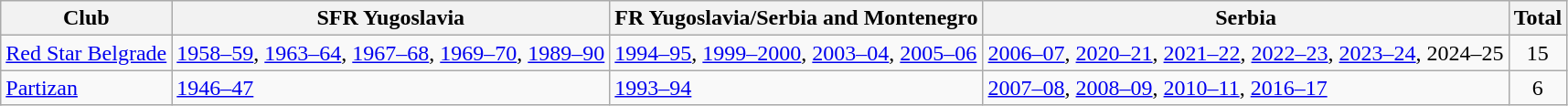<table class="wikitable sortable">
<tr>
<th>Club</th>
<th>SFR Yugoslavia</th>
<th>FR Yugoslavia/Serbia and Montenegro</th>
<th>Serbia</th>
<th>Total</th>
</tr>
<tr>
<td><a href='#'>Red Star Belgrade</a></td>
<td><a href='#'>1958–59</a>, <a href='#'>1963–64</a>, <a href='#'>1967–68</a>, <a href='#'>1969–70</a>, <a href='#'>1989–90</a></td>
<td><a href='#'>1994–95</a>, <a href='#'>1999–2000</a>, <a href='#'>2003–04</a>, <a href='#'>2005–06</a></td>
<td><a href='#'>2006–07</a>, <a href='#'>2020–21</a>, <a href='#'>2021–22</a>, <a href='#'>2022–23</a>, <a href='#'>2023–24</a>, 2024–25</td>
<td style="text-align:center">15</td>
</tr>
<tr>
<td><a href='#'>Partizan</a></td>
<td><a href='#'>1946–47</a></td>
<td><a href='#'>1993–94</a></td>
<td><a href='#'>2007–08</a>, <a href='#'>2008–09</a>, <a href='#'>2010–11</a>, <a href='#'>2016–17</a></td>
<td style="text-align:center">6</td>
</tr>
</table>
